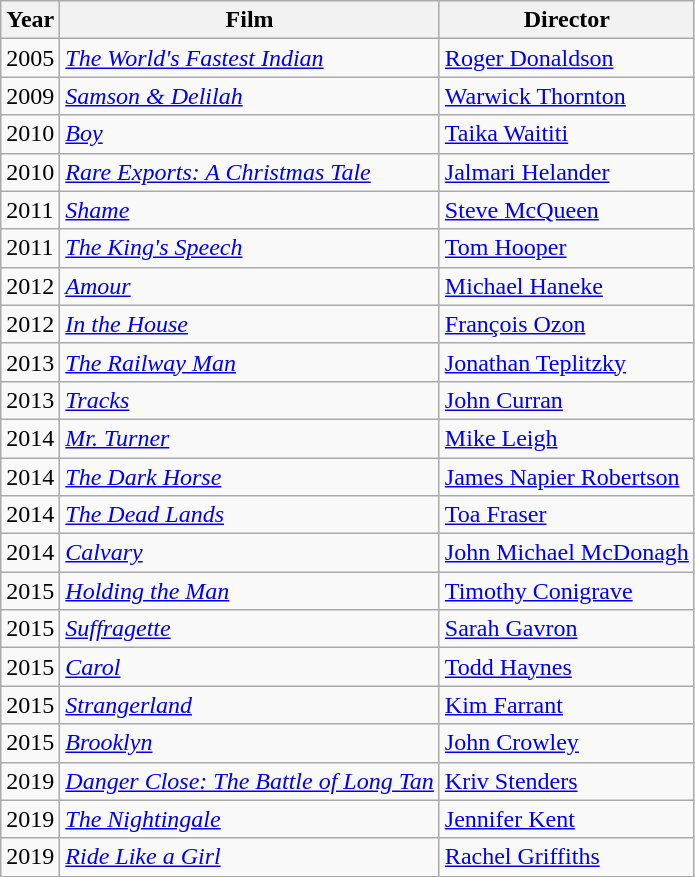<table class="wikitable">
<tr>
<th>Year</th>
<th>Film</th>
<th>Director</th>
</tr>
<tr>
<td>2005</td>
<td><em><a href='#'>The World's Fastest Indian</a></em></td>
<td><a href='#'>Roger Donaldson</a></td>
</tr>
<tr>
<td>2009</td>
<td><em><a href='#'>Samson & Delilah</a></em></td>
<td><a href='#'>Warwick Thornton</a></td>
</tr>
<tr>
<td>2010</td>
<td><em><a href='#'>Boy</a></em></td>
<td><a href='#'>Taika Waititi</a></td>
</tr>
<tr>
<td>2010</td>
<td><em><a href='#'>Rare Exports: A Christmas Tale</a></em></td>
<td><a href='#'>Jalmari Helander</a></td>
</tr>
<tr>
<td>2011</td>
<td><em><a href='#'>Shame</a></em></td>
<td><a href='#'>Steve McQueen</a></td>
</tr>
<tr>
<td>2011</td>
<td><em><a href='#'>The King's Speech</a></em></td>
<td><a href='#'>Tom Hooper</a></td>
</tr>
<tr>
<td>2012</td>
<td><em><a href='#'>Amour</a></em></td>
<td><a href='#'>Michael Haneke</a></td>
</tr>
<tr>
<td>2012</td>
<td><em><a href='#'>In the House</a></em></td>
<td><a href='#'>François Ozon</a></td>
</tr>
<tr>
<td>2013</td>
<td><em><a href='#'>The Railway Man</a></em></td>
<td><a href='#'>Jonathan Teplitzky</a></td>
</tr>
<tr>
<td>2013</td>
<td><em><a href='#'>Tracks</a></em></td>
<td><a href='#'>John Curran</a></td>
</tr>
<tr>
<td>2014</td>
<td><em><a href='#'>Mr. Turner</a></em></td>
<td><a href='#'>Mike Leigh</a></td>
</tr>
<tr>
<td>2014</td>
<td><em><a href='#'>The Dark Horse</a></em></td>
<td><a href='#'>James Napier Robertson</a></td>
</tr>
<tr>
<td>2014</td>
<td><em><a href='#'>The Dead Lands</a></em></td>
<td><a href='#'>Toa Fraser</a></td>
</tr>
<tr>
<td>2014</td>
<td><em><a href='#'>Calvary</a></em></td>
<td><a href='#'>John Michael McDonagh</a></td>
</tr>
<tr>
<td>2015</td>
<td><em><a href='#'>Holding the Man</a></em></td>
<td><a href='#'>Timothy Conigrave</a></td>
</tr>
<tr>
<td>2015</td>
<td><em><a href='#'>Suffragette</a></em></td>
<td><a href='#'>Sarah Gavron</a></td>
</tr>
<tr>
<td>2015</td>
<td><em><a href='#'>Carol</a></em></td>
<td><a href='#'>Todd Haynes</a></td>
</tr>
<tr>
<td>2015</td>
<td><em><a href='#'>Strangerland</a></em></td>
<td><a href='#'>Kim Farrant</a></td>
</tr>
<tr>
<td>2015</td>
<td><em><a href='#'>Brooklyn</a></em></td>
<td><a href='#'>John Crowley</a></td>
</tr>
<tr>
<td>2019</td>
<td><em><a href='#'>Danger Close: The Battle of Long Tan</a></em></td>
<td><a href='#'>Kriv Stenders</a></td>
</tr>
<tr>
<td>2019</td>
<td><em><a href='#'>The Nightingale</a></em></td>
<td><a href='#'>Jennifer Kent</a></td>
</tr>
<tr>
<td>2019</td>
<td><em><a href='#'>Ride Like a Girl</a></em></td>
<td><a href='#'>Rachel Griffiths</a></td>
</tr>
</table>
